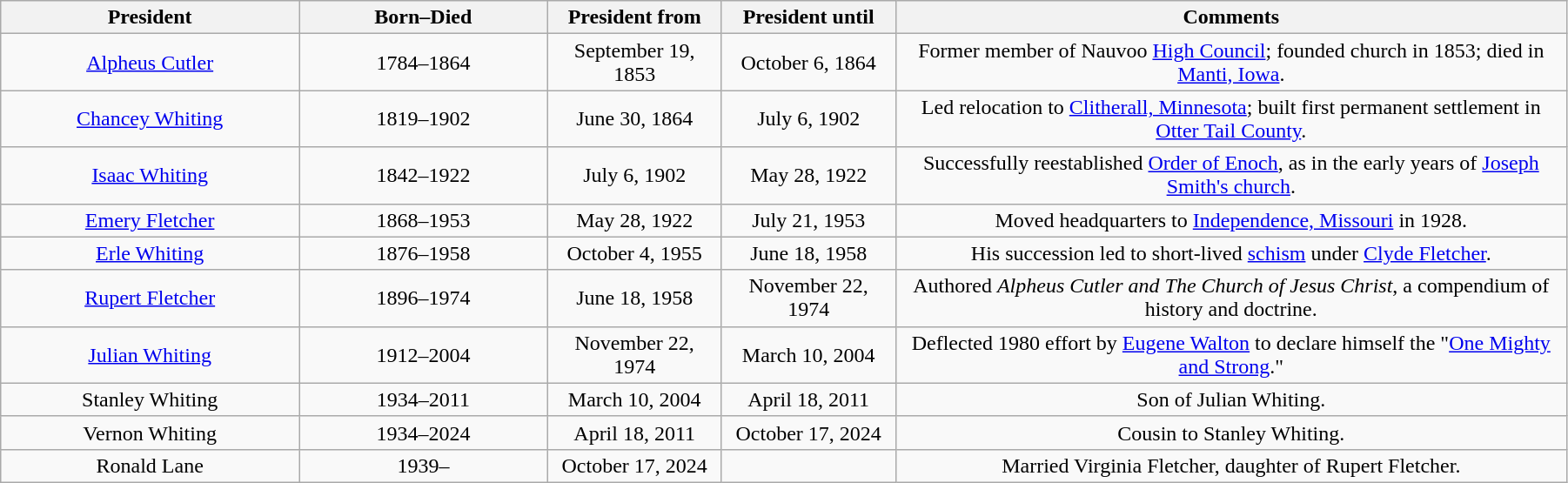<table width=95% class="wikitable">
<tr>
<th width=12%>President</th>
<th width=10%>Born–Died</th>
<th width=7%>President from</th>
<th width=7%>President until</th>
<th width=27%>Comments</th>
</tr>
<tr>
<td align="center"><a href='#'>Alpheus Cutler</a></td>
<td align="center">1784–1864</td>
<td align="center">September 19, 1853</td>
<td align="center">October 6, 1864</td>
<td align="center">Former member of Nauvoo <a href='#'>High Council</a>; founded church in 1853; died in <a href='#'>Manti, Iowa</a>.</td>
</tr>
<tr>
<td align="center"><a href='#'>Chancey Whiting</a></td>
<td align="center">1819–1902</td>
<td align="center">June 30, 1864</td>
<td align="center">July 6, 1902</td>
<td align="center">Led relocation to <a href='#'>Clitherall, Minnesota</a>; built first permanent settlement in <a href='#'>Otter Tail County</a>.</td>
</tr>
<tr>
<td align="center"><a href='#'>Isaac Whiting</a></td>
<td align="center">1842–1922</td>
<td align="center">July 6, 1902</td>
<td align="center">May 28, 1922</td>
<td align="center">Successfully reestablished <a href='#'>Order of Enoch</a>, as in the early years of <a href='#'>Joseph Smith's church</a>.</td>
</tr>
<tr>
<td align="center"><a href='#'>Emery Fletcher</a></td>
<td align="center">1868–1953</td>
<td align="center">May 28, 1922</td>
<td align="center">July 21, 1953</td>
<td align="center">Moved headquarters to <a href='#'>Independence, Missouri</a> in 1928.</td>
</tr>
<tr>
<td align="center"><a href='#'>Erle Whiting</a></td>
<td align="center">1876–1958</td>
<td align="center">October 4, 1955</td>
<td align="center">June 18, 1958</td>
<td align="center">His succession led to short-lived <a href='#'>schism</a> under <a href='#'>Clyde Fletcher</a>.</td>
</tr>
<tr>
<td align="center"><a href='#'>Rupert Fletcher</a></td>
<td align="center">1896–1974</td>
<td align="center">June 18, 1958</td>
<td align="center">November 22, 1974</td>
<td align="center">Authored <em>Alpheus Cutler and The Church of Jesus Christ</em>, a compendium of history and doctrine.</td>
</tr>
<tr>
<td align="center"><a href='#'>Julian Whiting</a></td>
<td align="center">1912–2004</td>
<td align="center">November 22, 1974</td>
<td align="center">March 10, 2004</td>
<td align="center">Deflected 1980 effort by <a href='#'>Eugene Walton</a> to declare himself the "<a href='#'>One Mighty and Strong</a>."</td>
</tr>
<tr>
<td align="center">Stanley Whiting</td>
<td align="center">1934–2011</td>
<td align="center">March 10, 2004</td>
<td align="center">April 18, 2011</td>
<td align="center">Son of Julian Whiting.</td>
</tr>
<tr>
<td align="center">Vernon Whiting</td>
<td align="center">1934–2024</td>
<td align="center">April 18, 2011</td>
<td align="center">October 17, 2024</td>
<td align="center">Cousin to Stanley Whiting.</td>
</tr>
<tr>
<td align="center">Ronald Lane</td>
<td align="center">1939–</td>
<td align="center">October 17, 2024</td>
<td align="center"></td>
<td align="center">Married Virginia Fletcher, daughter of Rupert Fletcher.</td>
</tr>
</table>
